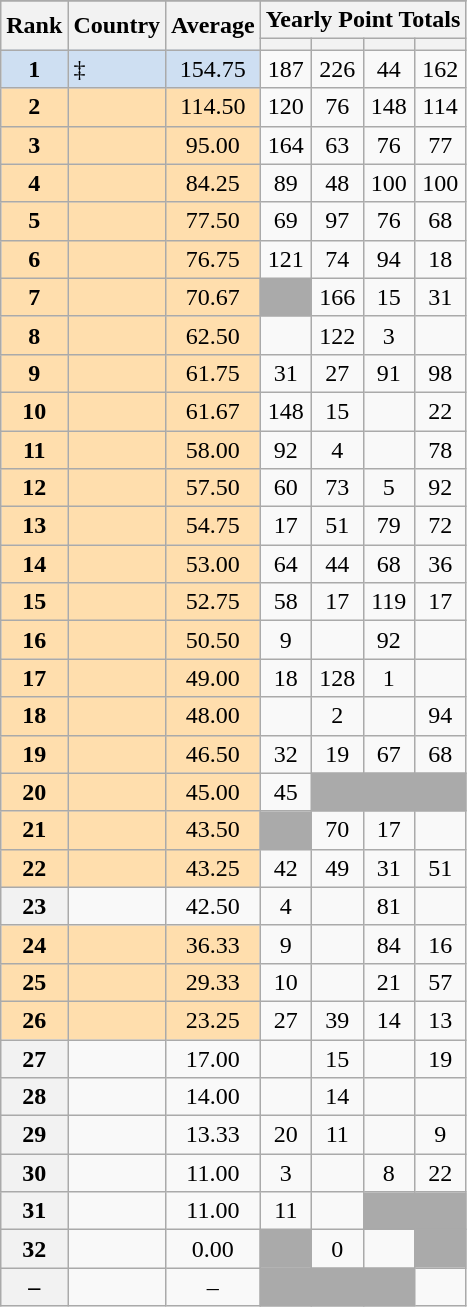<table class="sortable wikitable plainrowheaders sticky-header-multi" style="text-align:center;">
<tr>
</tr>
<tr>
<th scope="col" rowspan="2" data-sort-type="number">Rank</th>
<th scope="col" rowspan="2">Country</th>
<th scope="col" rowspan="2" class="unsortable">Average</th>
<th scope="colgroup" colspan="4">Yearly Point Totals</th>
</tr>
<tr>
<th scope="col" data-sort-type="number"></th>
<th scope="col" data-sort-type="number"></th>
<th scope="col" data-sort-type="number"></th>
<th scope="col" data-sort-type="number"></th>
</tr>
<tr>
<th scope="row" style="background:#CEDFF2; text-align:center;">1</th>
<td style="background:#CEDFF2; text-align:left;">‡</td>
<td style="background:#CEDFF2;">154.75</td>
<td>187</td>
<td>226</td>
<td>44</td>
<td>162</td>
</tr>
<tr>
<th scope="row" style="background:#FFDEAD; text-align:center;">2</th>
<td style="background:#FFDEAD; text-align:left;"></td>
<td style="background:#FFDEAD;">114.50</td>
<td>120</td>
<td>76</td>
<td>148</td>
<td>114</td>
</tr>
<tr>
<th scope="row" style="background:#FFDEAD; text-align:center;">3</th>
<td style="background:#FFDEAD; text-align:left;"></td>
<td style="background:#FFDEAD;">95.00</td>
<td>164</td>
<td>63</td>
<td>76</td>
<td>77</td>
</tr>
<tr>
<th scope="row" style="background:#FFDEAD; text-align:center;">4</th>
<td style="background:#FFDEAD; text-align:left;"></td>
<td style="background:#FFDEAD;">84.25</td>
<td>89</td>
<td>48</td>
<td>100</td>
<td>100</td>
</tr>
<tr>
<th scope="row" style="background:#FFDEAD; text-align:center;">5</th>
<td style="background:#FFDEAD; text-align:left;"></td>
<td style="background:#FFDEAD;">77.50</td>
<td>69</td>
<td>97</td>
<td>76</td>
<td>68</td>
</tr>
<tr>
<th scope="row" style="background:#FFDEAD; text-align:center;">6</th>
<td style="background:#FFDEAD; text-align:left;"></td>
<td style="background:#FFDEAD;">76.75</td>
<td>121</td>
<td>74</td>
<td>94</td>
<td>18</td>
</tr>
<tr>
<th scope="row" style="background:#FFDEAD; text-align:center;">7</th>
<td style="background:#FFDEAD; text-align:left;"></td>
<td style="background:#FFDEAD;">70.67</td>
<td bgcolor="#AAAAAA"></td>
<td>166</td>
<td>15</td>
<td>31</td>
</tr>
<tr>
<th scope="row" style="background:#FFDEAD; text-align:center;">8</th>
<td style="background:#FFDEAD; text-align:left;"></td>
<td style="background:#FFDEAD;">62.50</td>
<td></td>
<td>122</td>
<td>3</td>
<td></td>
</tr>
<tr>
<th scope="row" style="background:#FFDEAD; text-align:center;">9</th>
<td style="background:#FFDEAD; text-align:left;"></td>
<td style="background:#FFDEAD;">61.75</td>
<td>31</td>
<td>27</td>
<td>91</td>
<td>98</td>
</tr>
<tr>
<th scope="row" style="background:#FFDEAD; text-align:center;">10</th>
<td style="background:#FFDEAD; text-align:left;"></td>
<td style="background:#FFDEAD;">61.67</td>
<td>148</td>
<td>15</td>
<td></td>
<td>22</td>
</tr>
<tr>
<th scope="row" style="background:#FFDEAD; text-align:center;">11</th>
<td style="background:#FFDEAD; text-align:left;"></td>
<td style="background:#FFDEAD;">58.00</td>
<td>92</td>
<td>4</td>
<td></td>
<td>78</td>
</tr>
<tr>
<th scope="row" style="background:#FFDEAD; text-align:center;">12</th>
<td style="background:#FFDEAD; text-align:left;"></td>
<td style="background:#FFDEAD;">57.50</td>
<td>60</td>
<td>73</td>
<td>5</td>
<td>92</td>
</tr>
<tr>
<th scope="row" style="background:#FFDEAD; text-align:center;">13</th>
<td style="background:#FFDEAD; text-align:left;"></td>
<td style="background:#FFDEAD;">54.75</td>
<td>17</td>
<td>51</td>
<td>79</td>
<td>72</td>
</tr>
<tr>
<th scope="row" style="background:#FFDEAD; text-align:center;">14</th>
<td style="background:#FFDEAD; text-align:left;"></td>
<td style="background:#FFDEAD;">53.00</td>
<td>64</td>
<td>44</td>
<td>68</td>
<td>36</td>
</tr>
<tr>
<th scope="row" style="background:#FFDEAD; text-align:center;">15</th>
<td style="background:#FFDEAD; text-align:left;"></td>
<td style="background:#FFDEAD;">52.75</td>
<td>58</td>
<td>17</td>
<td>119</td>
<td>17</td>
</tr>
<tr>
<th scope="row" style="background:#FFDEAD; text-align:center;">16</th>
<td style="background:#FFDEAD; text-align:left;"></td>
<td style="background:#FFDEAD;">50.50</td>
<td>9</td>
<td></td>
<td>92</td>
<td></td>
</tr>
<tr>
<th scope="row" style="background:#FFDEAD; text-align:center;">17</th>
<td style="background:#FFDEAD; text-align:left;"></td>
<td style="background:#FFDEAD;">49.00</td>
<td>18</td>
<td>128</td>
<td>1</td>
<td></td>
</tr>
<tr>
<th scope="row" style="background:#FFDEAD; text-align:center;">18</th>
<td style="background:#FFDEAD; text-align:left;"></td>
<td style="background:#FFDEAD;">48.00</td>
<td></td>
<td>2</td>
<td></td>
<td>94</td>
</tr>
<tr>
<th scope="row" style="background:#FFDEAD; text-align:center;">19</th>
<td style="background:#FFDEAD; text-align:left;"></td>
<td style="background:#FFDEAD;">46.50</td>
<td>32</td>
<td>19</td>
<td>67</td>
<td>68</td>
</tr>
<tr>
<th scope="row" style="background:#FFDEAD; text-align:center;">20</th>
<td style="background:#FFDEAD; text-align:left;"></td>
<td style="background:#FFDEAD;">45.00</td>
<td>45</td>
<td bgcolor="#AAAAAA"></td>
<td bgcolor="#AAAAAA"></td>
<td bgcolor="#AAAAAA"></td>
</tr>
<tr>
<th scope="row" style="background:#FFDEAD; text-align:center;">21</th>
<td style="background:#FFDEAD; text-align:left;"></td>
<td style="background:#FFDEAD;">43.50</td>
<td bgcolor="#AAAAAA"></td>
<td>70</td>
<td>17</td>
<td></td>
</tr>
<tr>
<th scope="row" style="background:#FFDEAD; text-align:center;">22</th>
<td style="background:#FFDEAD; text-align:left;"></td>
<td style="background:#FFDEAD;">43.25</td>
<td>42</td>
<td>49</td>
<td>31</td>
<td>51</td>
</tr>
<tr>
<th scope="row" style="text-align:center;">23</th>
<td style="text-align:left;"></td>
<td>42.50</td>
<td>4</td>
<td></td>
<td>81</td>
<td></td>
</tr>
<tr>
<th scope="row" style="background:#FFDEAD; text-align:center;">24</th>
<td style="background:#FFDEAD; text-align:left;"></td>
<td style="background:#FFDEAD;">36.33</td>
<td>9</td>
<td></td>
<td>84</td>
<td>16</td>
</tr>
<tr>
<th scope="row" style="background:#FFDEAD; text-align:center;">25</th>
<td style="background:#FFDEAD; text-align:left;"></td>
<td style="background:#FFDEAD;">29.33</td>
<td>10</td>
<td></td>
<td>21</td>
<td>57</td>
</tr>
<tr>
<th scope="row" style="background:#FFDEAD; text-align:center;">26</th>
<td style="background:#FFDEAD; text-align:left;"></td>
<td style="background:#FFDEAD;">23.25</td>
<td>27</td>
<td>39</td>
<td>14</td>
<td>13</td>
</tr>
<tr>
<th scope="row" style="text-align:center;">27</th>
<td style="text-align:left;"></td>
<td>17.00</td>
<td></td>
<td>15</td>
<td></td>
<td>19</td>
</tr>
<tr>
<th scope="row" style="text-align:center;">28</th>
<td style="text-align:left;"></td>
<td>14.00</td>
<td></td>
<td>14</td>
<td></td>
<td></td>
</tr>
<tr>
<th scope="row" style="text-align:center;">29</th>
<td style="text-align:left;"></td>
<td>13.33</td>
<td>20</td>
<td>11</td>
<td></td>
<td>9</td>
</tr>
<tr>
<th scope="row" style="text-align:center;">30</th>
<td style="text-align:left;"></td>
<td>11.00</td>
<td>3</td>
<td></td>
<td>8</td>
<td>22</td>
</tr>
<tr>
<th scope="row" style="text-align:center;">31</th>
<td style="text-align:left;"></td>
<td>11.00</td>
<td>11</td>
<td></td>
<td bgcolor="#AAAAAA"></td>
<td bgcolor="#AAAAAA"></td>
</tr>
<tr>
<th scope="row" style="text-align:center;">32</th>
<td style="text-align:left;"></td>
<td>0.00</td>
<td bgcolor="#AAAAAA"></td>
<td>0</td>
<td></td>
<td bgcolor="#AAAAAA"></td>
</tr>
<tr>
<th scope="row" style="text-align:center;" data-sort-value="33">–</th>
<td style="text-align:left;"></td>
<td {{N/A>–</td>
<td bgcolor="#AAAAAA"></td>
<td bgcolor="#AAAAAA"></td>
<td bgcolor="#AAAAAA"></td>
<td></td>
</tr>
</table>
